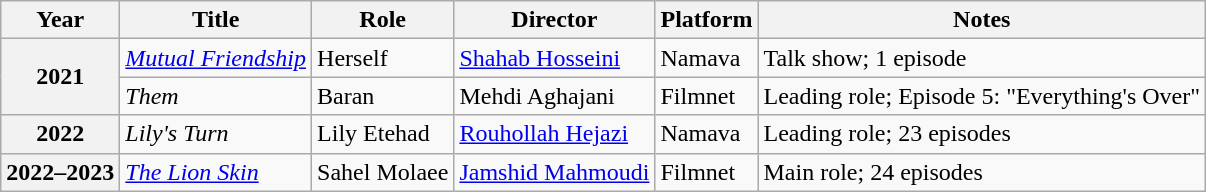<table class="wikitable plainrowheaders sortable"  style=font-size:100%>
<tr>
<th scope="col">Year</th>
<th scope="col">Title</th>
<th scope="col">Role</th>
<th scope="col">Director</th>
<th scope="col" class="unsortable">Platform</th>
<th>Notes</th>
</tr>
<tr>
<th scope=row rowspan="2">2021</th>
<td><em><a href='#'>Mutual Friendship</a></em></td>
<td>Herself</td>
<td><a href='#'>Shahab Hosseini</a></td>
<td>Namava</td>
<td>Talk show; 1 episode</td>
</tr>
<tr>
<td><em>Them</em></td>
<td>Baran</td>
<td>Mehdi Aghajani</td>
<td>Filmnet</td>
<td>Leading role; Episode 5: "Everything's Over"</td>
</tr>
<tr>
<th scope="row">2022</th>
<td><em>Lily's Turn</em></td>
<td>Lily Etehad</td>
<td><a href='#'>Rouhollah Hejazi</a></td>
<td>Namava</td>
<td>Leading role; 23 episodes</td>
</tr>
<tr>
<th scope="row">2022–2023</th>
<td><em><a href='#'>The Lion Skin</a></em></td>
<td>Sahel Molaee</td>
<td><a href='#'>Jamshid Mahmoudi</a></td>
<td>Filmnet</td>
<td>Main role; 24 episodes</td>
</tr>
</table>
